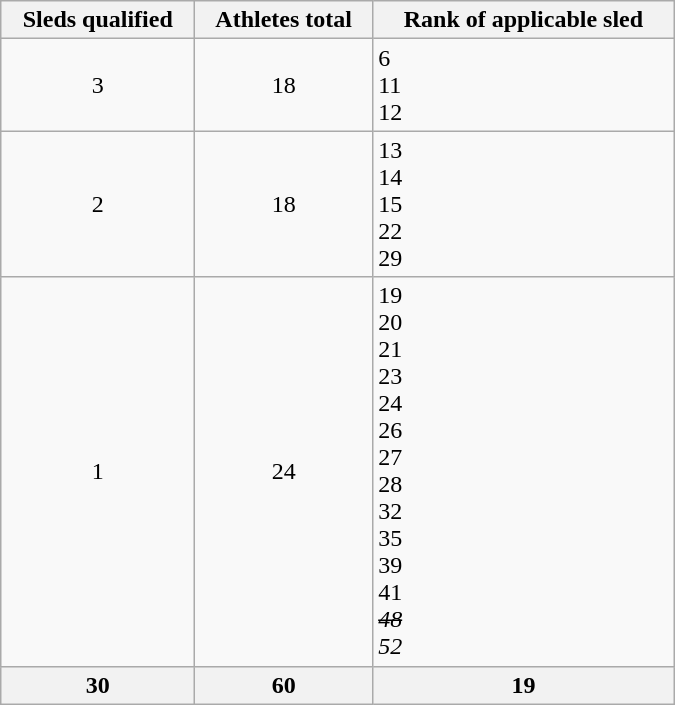<table class="wikitable" width=450>
<tr>
<th>Sleds qualified</th>
<th>Athletes total</th>
<th>Rank of applicable sled</th>
</tr>
<tr>
<td align=center>3</td>
<td align=center>18</td>
<td> 6<br> 11<br> 12<br></td>
</tr>
<tr>
<td align=center>2</td>
<td align=center>18</td>
<td> 13<br> 14<br> 15<br> 22<br><s></s> 29</td>
</tr>
<tr>
<td align=center>1</td>
<td align=center>24</td>
<td> 19<br> 20<br> 21<br> 23<br> 24<br> 26<br> 27<br> 28<br> 32<br> 35<br> 39<br> 41<br><em><s> 48</s></em><br><em> 52</em></td>
</tr>
<tr>
<th>30</th>
<th>60</th>
<th>19</th>
</tr>
</table>
